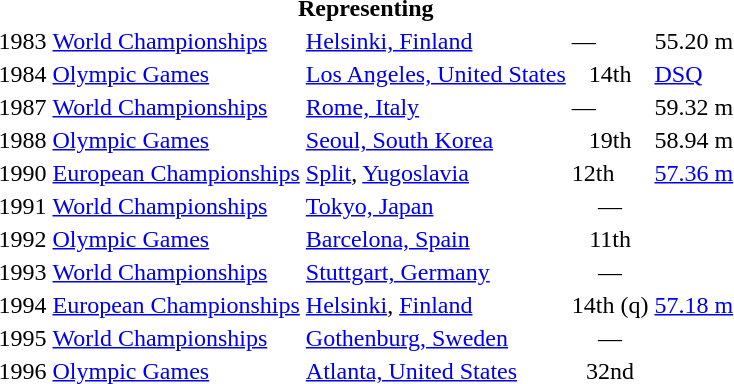<table>
<tr>
<th colspan="5">Representing </th>
</tr>
<tr>
<td>1983</td>
<td><a href='#'>World Championships</a></td>
<td><a href='#'>Helsinki, Finland</a></td>
<td>—</td>
<td>55.20 m</td>
</tr>
<tr>
<td>1984</td>
<td><a href='#'>Olympic Games</a></td>
<td><a href='#'>Los Angeles, United States</a></td>
<td align="center">14th</td>
<td><a href='#'>DSQ</a></td>
</tr>
<tr>
<td>1987</td>
<td><a href='#'>World Championships</a></td>
<td><a href='#'>Rome, Italy</a></td>
<td>—</td>
<td>59.32 m</td>
</tr>
<tr>
<td>1988</td>
<td><a href='#'>Olympic Games</a></td>
<td><a href='#'>Seoul, South Korea</a></td>
<td align="center">19th</td>
<td>58.94 m</td>
</tr>
<tr>
<td>1990</td>
<td><a href='#'>European Championships</a></td>
<td><a href='#'>Split</a>, <a href='#'>Yugoslavia</a></td>
<td>12th</td>
<td><a href='#'>57.36 m</a></td>
</tr>
<tr>
<td>1991</td>
<td><a href='#'>World Championships</a></td>
<td><a href='#'>Tokyo, Japan</a></td>
<td align="center">—</td>
<td></td>
</tr>
<tr>
<td>1992</td>
<td><a href='#'>Olympic Games</a></td>
<td><a href='#'>Barcelona, Spain</a></td>
<td align="center">11th</td>
<td></td>
</tr>
<tr>
<td>1993</td>
<td><a href='#'>World Championships</a></td>
<td><a href='#'>Stuttgart, Germany</a></td>
<td align="center">—</td>
<td></td>
</tr>
<tr>
<td>1994</td>
<td><a href='#'>European Championships</a></td>
<td><a href='#'>Helsinki</a>, <a href='#'>Finland</a></td>
<td>14th (q)</td>
<td><a href='#'>57.18 m</a></td>
</tr>
<tr>
<td>1995</td>
<td><a href='#'>World Championships</a></td>
<td><a href='#'>Gothenburg, Sweden</a></td>
<td align="center">—</td>
<td></td>
</tr>
<tr>
<td>1996</td>
<td><a href='#'>Olympic Games</a></td>
<td><a href='#'>Atlanta, United States</a></td>
<td align="center">32nd</td>
<td></td>
</tr>
</table>
